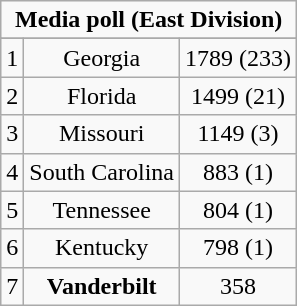<table class="wikitable" style="display: inline-table;">
<tr>
<td align="center" Colspan="3"><strong>Media poll (East Division)</strong></td>
</tr>
<tr align="center">
</tr>
<tr align="center">
<td>1</td>
<td>Georgia</td>
<td>1789 (233)</td>
</tr>
<tr align="center">
<td>2</td>
<td>Florida</td>
<td>1499 (21)</td>
</tr>
<tr align="center">
<td>3</td>
<td>Missouri</td>
<td>1149 (3)</td>
</tr>
<tr align="center">
<td>4</td>
<td>South Carolina</td>
<td>883 (1)</td>
</tr>
<tr align="center">
<td>5</td>
<td>Tennessee</td>
<td>804 (1)</td>
</tr>
<tr align="center">
<td>6</td>
<td>Kentucky</td>
<td>798 (1)</td>
</tr>
<tr align="center">
<td>7</td>
<td><strong>Vanderbilt</strong></td>
<td>358</td>
</tr>
</table>
